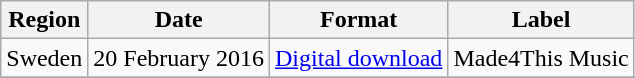<table class=wikitable>
<tr>
<th>Region</th>
<th>Date</th>
<th>Format</th>
<th>Label</th>
</tr>
<tr>
<td>Sweden</td>
<td>20 February 2016</td>
<td><a href='#'>Digital download</a></td>
<td>Made4This Music</td>
</tr>
<tr>
</tr>
</table>
